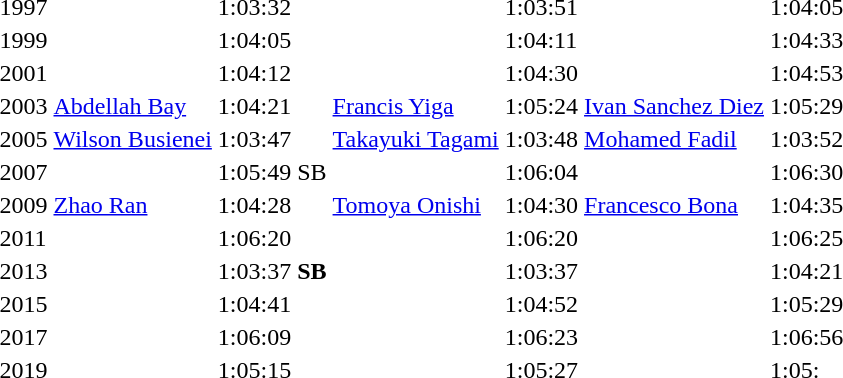<table>
<tr>
<td>1997</td>
<td></td>
<td>1:03:32</td>
<td></td>
<td>1:03:51</td>
<td></td>
<td>1:04:05</td>
</tr>
<tr>
<td>1999</td>
<td></td>
<td>1:04:05</td>
<td></td>
<td>1:04:11</td>
<td></td>
<td>1:04:33</td>
</tr>
<tr>
<td>2001</td>
<td></td>
<td>1:04:12</td>
<td></td>
<td>1:04:30</td>
<td></td>
<td>1:04:53</td>
</tr>
<tr>
<td>2003</td>
<td><a href='#'>Abdellah Bay</a><br> </td>
<td>1:04:21</td>
<td><a href='#'>Francis Yiga</a><br> </td>
<td>1:05:24</td>
<td><a href='#'>Ivan Sanchez Diez</a><br> </td>
<td>1:05:29</td>
</tr>
<tr>
<td>2005<br></td>
<td><a href='#'>Wilson Busienei</a><br> </td>
<td>1:03:47</td>
<td><a href='#'>Takayuki Tagami</a><br> </td>
<td>1:03:48</td>
<td><a href='#'>Mohamed Fadil</a><br> </td>
<td>1:03:52</td>
</tr>
<tr>
<td>2007<br></td>
<td></td>
<td>1:05:49 SB</td>
<td></td>
<td>1:06:04</td>
<td></td>
<td>1:06:30</td>
</tr>
<tr>
<td>2009<br></td>
<td><a href='#'>Zhao Ran</a><br> </td>
<td>1:04:28</td>
<td><a href='#'>Tomoya Onishi</a><br> </td>
<td>1:04:30</td>
<td><a href='#'>Francesco Bona</a><br> </td>
<td>1:04:35</td>
</tr>
<tr>
<td>2011<br></td>
<td></td>
<td>1:06:20</td>
<td></td>
<td>1:06:20</td>
<td></td>
<td>1:06:25</td>
</tr>
<tr>
<td>2013<br></td>
<td></td>
<td>1:03:37 <strong>SB</strong></td>
<td></td>
<td>1:03:37</td>
<td></td>
<td>1:04:21</td>
</tr>
<tr>
<td>2015<br></td>
<td></td>
<td>1:04:41</td>
<td></td>
<td>1:04:52</td>
<td></td>
<td>1:05:29</td>
</tr>
<tr>
<td>2017<br></td>
<td></td>
<td>1:06:09</td>
<td></td>
<td>1:06:23</td>
<td></td>
<td>1:06:56</td>
</tr>
<tr>
<td>2019<br></td>
<td></td>
<td>1:05:15</td>
<td></td>
<td>1:05:27</td>
<td></td>
<td>1:05:</td>
</tr>
</table>
